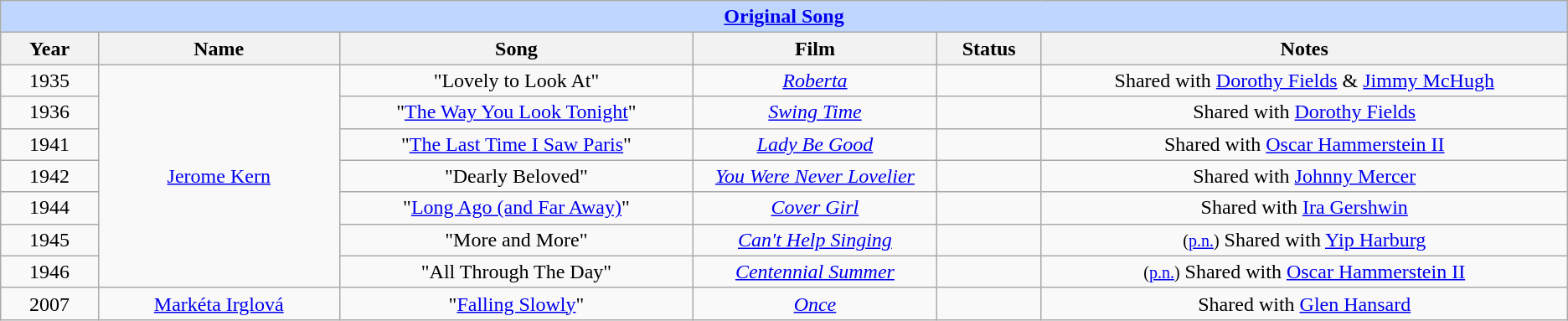<table class="wikitable" style="text-align: center">
<tr style="background:#bfd7ff;">
<td colspan="7" style="text-align:center;"><strong><a href='#'>Original Song</a></strong></td>
</tr>
<tr style="background:#ebf5ff;">
<th style="width:075px;">Year</th>
<th style="width:200px;">Name</th>
<th style="width:300px;">Song</th>
<th style="width:200px;">Film</th>
<th style="width:080px;">Status</th>
<th style="width:450px;">Notes</th>
</tr>
<tr>
<td>1935</td>
<td rowspan=7><a href='#'>Jerome Kern</a></td>
<td>"Lovely to Look At"</td>
<td><em><a href='#'>Roberta</a></em></td>
<td></td>
<td>Shared with <a href='#'>Dorothy Fields</a> & <a href='#'>Jimmy McHugh</a></td>
</tr>
<tr>
<td>1936</td>
<td>"<a href='#'>The Way You Look Tonight</a>"</td>
<td><em><a href='#'>Swing Time</a></em></td>
<td></td>
<td>Shared with <a href='#'>Dorothy Fields</a></td>
</tr>
<tr>
<td>1941</td>
<td>"<a href='#'>The Last Time I Saw Paris</a>"</td>
<td><em><a href='#'>Lady Be Good</a></em></td>
<td></td>
<td>Shared with <a href='#'>Oscar Hammerstein II</a></td>
</tr>
<tr>
<td>1942</td>
<td>"Dearly Beloved"</td>
<td><em><a href='#'>You Were Never Lovelier</a></em></td>
<td></td>
<td>Shared with <a href='#'>Johnny Mercer</a></td>
</tr>
<tr>
<td>1944</td>
<td>"<a href='#'>Long Ago (and Far Away)</a>"</td>
<td><em><a href='#'>Cover Girl</a></em></td>
<td></td>
<td>Shared with <a href='#'>Ira Gershwin</a></td>
</tr>
<tr>
<td>1945</td>
<td>"More and More"</td>
<td><em><a href='#'>Can't Help Singing</a></em></td>
<td></td>
<td><small>(<a href='#'>p.n.</a>)</small> Shared with <a href='#'>Yip Harburg</a></td>
</tr>
<tr>
<td>1946</td>
<td>"All Through The Day"</td>
<td><em><a href='#'>Centennial Summer</a></em></td>
<td></td>
<td><small>(<a href='#'>p.n.</a>)</small> Shared with <a href='#'>Oscar Hammerstein II</a></td>
</tr>
<tr>
<td>2007</td>
<td><a href='#'>Markéta Irglová</a></td>
<td>"<a href='#'>Falling Slowly</a>"</td>
<td><em><a href='#'>Once</a></em></td>
<td></td>
<td>Shared with <a href='#'>Glen Hansard</a></td>
</tr>
</table>
